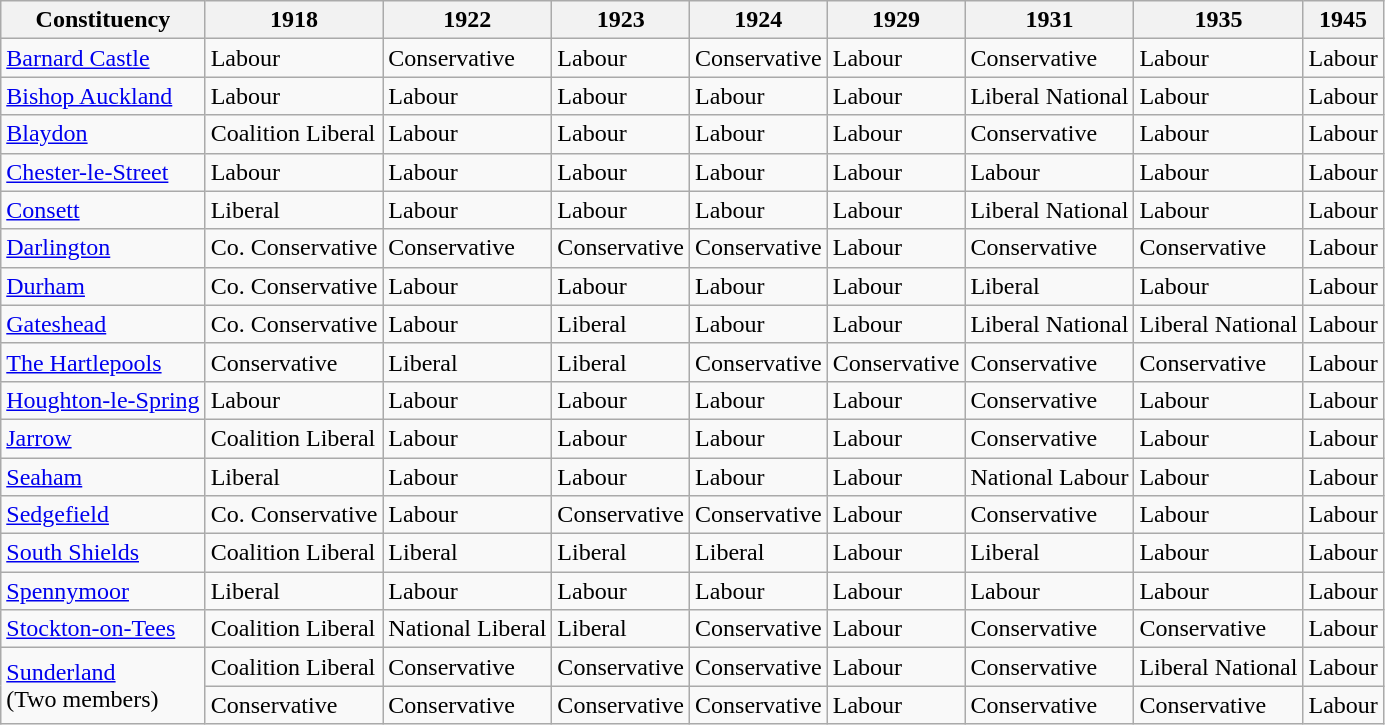<table class="wikitable">
<tr>
<th>Constituency</th>
<th>1918</th>
<th>1922</th>
<th>1923</th>
<th>1924</th>
<th>1929</th>
<th>1931</th>
<th>1935</th>
<th>1945</th>
</tr>
<tr>
<td><a href='#'>Barnard Castle</a></td>
<td bgcolor=>Labour</td>
<td bgcolor=>Conservative</td>
<td bgcolor=>Labour</td>
<td bgcolor=>Conservative</td>
<td bgcolor=>Labour</td>
<td bgcolor=>Conservative</td>
<td bgcolor=>Labour</td>
<td bgcolor=>Labour</td>
</tr>
<tr>
<td><a href='#'>Bishop Auckland</a></td>
<td bgcolor=>Labour</td>
<td bgcolor=>Labour</td>
<td bgcolor=>Labour</td>
<td bgcolor=>Labour</td>
<td bgcolor=>Labour</td>
<td bgcolor=>Liberal National</td>
<td bgcolor=>Labour</td>
<td bgcolor=>Labour</td>
</tr>
<tr>
<td><a href='#'>Blaydon</a></td>
<td bgcolor=>Coalition Liberal</td>
<td bgcolor=>Labour</td>
<td bgcolor=>Labour</td>
<td bgcolor=>Labour</td>
<td bgcolor=>Labour</td>
<td bgcolor=>Conservative</td>
<td bgcolor=>Labour</td>
<td bgcolor=>Labour</td>
</tr>
<tr>
<td><a href='#'>Chester-le-Street</a></td>
<td bgcolor=>Labour</td>
<td bgcolor=>Labour</td>
<td bgcolor=>Labour</td>
<td bgcolor=>Labour</td>
<td bgcolor=>Labour</td>
<td bgcolor=>Labour</td>
<td bgcolor=>Labour</td>
<td bgcolor=>Labour</td>
</tr>
<tr>
<td><a href='#'>Consett</a></td>
<td bgcolor=>Liberal</td>
<td bgcolor=>Labour</td>
<td bgcolor=>Labour</td>
<td bgcolor=>Labour</td>
<td bgcolor=>Labour</td>
<td bgcolor=>Liberal National</td>
<td bgcolor=>Labour</td>
<td bgcolor=>Labour</td>
</tr>
<tr>
<td><a href='#'>Darlington</a></td>
<td bgcolor=>Co. Conservative</td>
<td bgcolor=>Conservative</td>
<td bgcolor=>Conservative</td>
<td bgcolor=>Conservative</td>
<td bgcolor=>Labour</td>
<td bgcolor=>Conservative</td>
<td bgcolor=>Conservative</td>
<td bgcolor=>Labour</td>
</tr>
<tr>
<td><a href='#'>Durham</a></td>
<td bgcolor=>Co. Conservative</td>
<td bgcolor=>Labour</td>
<td bgcolor=>Labour</td>
<td bgcolor=>Labour</td>
<td bgcolor=>Labour</td>
<td bgcolor=>Liberal</td>
<td bgcolor=>Labour</td>
<td bgcolor=>Labour</td>
</tr>
<tr>
<td><a href='#'>Gateshead</a></td>
<td bgcolor=>Co. Conservative</td>
<td bgcolor=>Labour</td>
<td bgcolor=>Liberal</td>
<td bgcolor=>Labour</td>
<td bgcolor=>Labour</td>
<td bgcolor=>Liberal National</td>
<td bgcolor=>Liberal National</td>
<td bgcolor=>Labour</td>
</tr>
<tr>
<td><a href='#'>The Hartlepools</a></td>
<td bgcolor=>Conservative</td>
<td bgcolor=>Liberal</td>
<td bgcolor=>Liberal</td>
<td bgcolor=>Conservative</td>
<td bgcolor=>Conservative</td>
<td bgcolor=>Conservative</td>
<td bgcolor=>Conservative</td>
<td bgcolor=>Labour</td>
</tr>
<tr>
<td><a href='#'>Houghton-le-Spring</a></td>
<td bgcolor=>Labour</td>
<td bgcolor=>Labour</td>
<td bgcolor=>Labour</td>
<td bgcolor=>Labour</td>
<td bgcolor=>Labour</td>
<td bgcolor=>Conservative</td>
<td bgcolor=>Labour</td>
<td bgcolor=>Labour</td>
</tr>
<tr>
<td><a href='#'>Jarrow</a></td>
<td bgcolor=>Coalition Liberal</td>
<td bgcolor=>Labour</td>
<td bgcolor=>Labour</td>
<td bgcolor=>Labour</td>
<td bgcolor=>Labour</td>
<td bgcolor=>Conservative</td>
<td bgcolor=>Labour</td>
<td bgcolor=>Labour</td>
</tr>
<tr>
<td><a href='#'>Seaham</a></td>
<td bgcolor=>Liberal</td>
<td bgcolor=>Labour</td>
<td bgcolor=>Labour</td>
<td bgcolor=>Labour</td>
<td bgcolor=>Labour</td>
<td bgcolor=>National Labour</td>
<td bgcolor=>Labour</td>
<td bgcolor=>Labour</td>
</tr>
<tr>
<td><a href='#'>Sedgefield</a></td>
<td bgcolor=>Co. Conservative</td>
<td bgcolor=>Labour</td>
<td bgcolor=>Conservative</td>
<td bgcolor=>Conservative</td>
<td bgcolor=>Labour</td>
<td bgcolor=>Conservative</td>
<td bgcolor=>Labour</td>
<td bgcolor=>Labour</td>
</tr>
<tr>
<td><a href='#'>South Shields</a></td>
<td bgcolor=>Coalition Liberal</td>
<td bgcolor=>Liberal</td>
<td bgcolor=>Liberal</td>
<td bgcolor=>Liberal</td>
<td bgcolor=>Labour</td>
<td bgcolor=>Liberal</td>
<td bgcolor=>Labour</td>
<td bgcolor=>Labour</td>
</tr>
<tr>
<td><a href='#'>Spennymoor</a></td>
<td bgcolor=>Liberal</td>
<td bgcolor=>Labour</td>
<td bgcolor=>Labour</td>
<td bgcolor=>Labour</td>
<td bgcolor=>Labour</td>
<td bgcolor=>Labour</td>
<td bgcolor=>Labour</td>
<td bgcolor=>Labour</td>
</tr>
<tr>
<td><a href='#'>Stockton-on-Tees</a></td>
<td bgcolor=>Coalition Liberal</td>
<td bgcolor=>National Liberal</td>
<td bgcolor=>Liberal</td>
<td bgcolor=>Conservative</td>
<td bgcolor=>Labour</td>
<td bgcolor=>Conservative</td>
<td bgcolor=>Conservative</td>
<td bgcolor=>Labour</td>
</tr>
<tr>
<td rowspan="2"><a href='#'>Sunderland</a><br>(Two members)</td>
<td bgcolor=>Coalition Liberal</td>
<td bgcolor=>Conservative</td>
<td bgcolor=>Conservative</td>
<td bgcolor=>Conservative</td>
<td bgcolor=>Labour</td>
<td bgcolor=>Conservative</td>
<td bgcolor=>Liberal National</td>
<td bgcolor=>Labour</td>
</tr>
<tr>
<td bgcolor=>Conservative</td>
<td bgcolor=>Conservative</td>
<td bgcolor=>Conservative</td>
<td bgcolor=>Conservative</td>
<td bgcolor=>Labour</td>
<td bgcolor=>Conservative</td>
<td bgcolor=>Conservative</td>
<td bgcolor=>Labour</td>
</tr>
</table>
